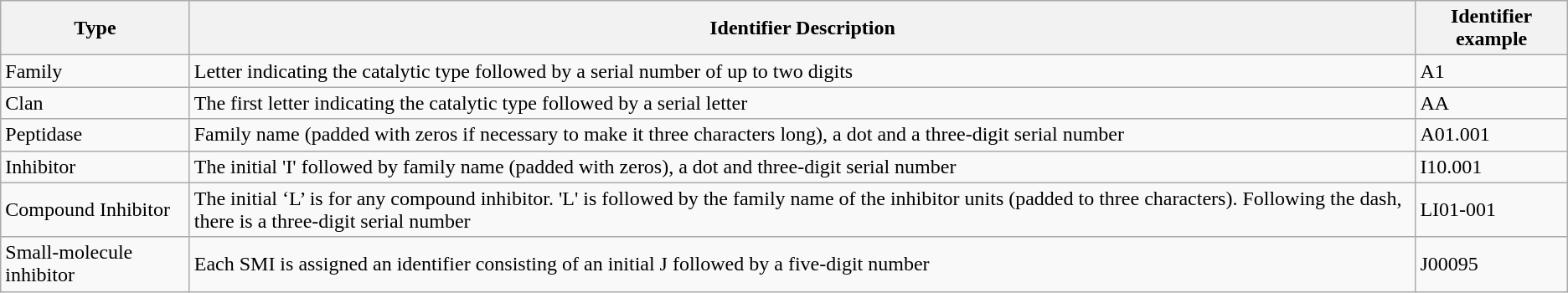<table class="wikitable">
<tr>
<th>Type</th>
<th>Identifier Description</th>
<th>Identifier example</th>
</tr>
<tr>
<td>Family</td>
<td>Letter indicating the catalytic type followed by a serial number of up to two digits</td>
<td>A1</td>
</tr>
<tr>
<td>Clan</td>
<td>The first letter indicating the catalytic type followed by a serial letter</td>
<td>AA</td>
</tr>
<tr>
<td>Peptidase</td>
<td>Family name (padded with zeros if necessary to make it three characters long), a dot and a three-digit serial number</td>
<td>A01.001</td>
</tr>
<tr>
<td>Inhibitor</td>
<td>The initial 'I' followed by family name (padded with zeros), a dot and three-digit serial number</td>
<td>I10.001</td>
</tr>
<tr>
<td>Compound Inhibitor</td>
<td>The initial ‘L’ is for any compound inhibitor. 'L' is followed by the family name of the inhibitor units (padded to three characters). Following the dash, there is a three-digit serial number</td>
<td>LI01-001</td>
</tr>
<tr>
<td>Small-molecule  inhibitor</td>
<td>Each SMI is assigned an identifier consisting of an initial J followed by a five-digit number</td>
<td>J00095</td>
</tr>
</table>
